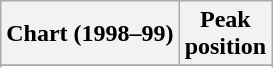<table class="wikitable sortable">
<tr>
<th>Chart (1998–99)</th>
<th>Peak<br>position</th>
</tr>
<tr>
</tr>
<tr>
</tr>
<tr>
</tr>
<tr>
</tr>
</table>
